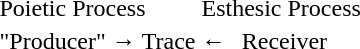<table>
<tr>
<td colspan=3>Poietic Process</td>
<td colspan=2>Esthesic Process</td>
</tr>
<tr>
<td>"Producer"</td>
<td>→</td>
<td>Trace</td>
<td>←</td>
<td>Receiver</td>
</tr>
</table>
